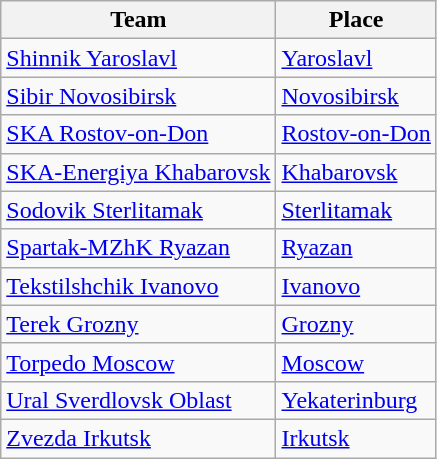<table class="wikitable">
<tr>
<th>Team</th>
<th>Place</th>
</tr>
<tr>
<td><a href='#'>Shinnik Yaroslavl</a></td>
<td><a href='#'>Yaroslavl</a></td>
</tr>
<tr>
<td><a href='#'>Sibir Novosibirsk</a></td>
<td><a href='#'>Novosibirsk</a></td>
</tr>
<tr>
<td><a href='#'>SKA Rostov-on-Don</a></td>
<td><a href='#'>Rostov-on-Don</a></td>
</tr>
<tr>
<td><a href='#'>SKA-Energiya Khabarovsk</a></td>
<td><a href='#'>Khabarovsk</a></td>
</tr>
<tr>
<td><a href='#'>Sodovik Sterlitamak</a></td>
<td><a href='#'>Sterlitamak</a></td>
</tr>
<tr>
<td><a href='#'>Spartak-MZhK Ryazan</a></td>
<td><a href='#'>Ryazan</a></td>
</tr>
<tr>
<td><a href='#'>Tekstilshchik Ivanovo</a></td>
<td><a href='#'>Ivanovo</a></td>
</tr>
<tr>
<td><a href='#'>Terek Grozny</a></td>
<td><a href='#'>Grozny</a></td>
</tr>
<tr>
<td><a href='#'>Torpedo Moscow</a></td>
<td><a href='#'>Moscow</a></td>
</tr>
<tr>
<td><a href='#'>Ural Sverdlovsk Oblast</a></td>
<td><a href='#'>Yekaterinburg</a></td>
</tr>
<tr>
<td><a href='#'>Zvezda Irkutsk</a></td>
<td><a href='#'>Irkutsk</a></td>
</tr>
</table>
